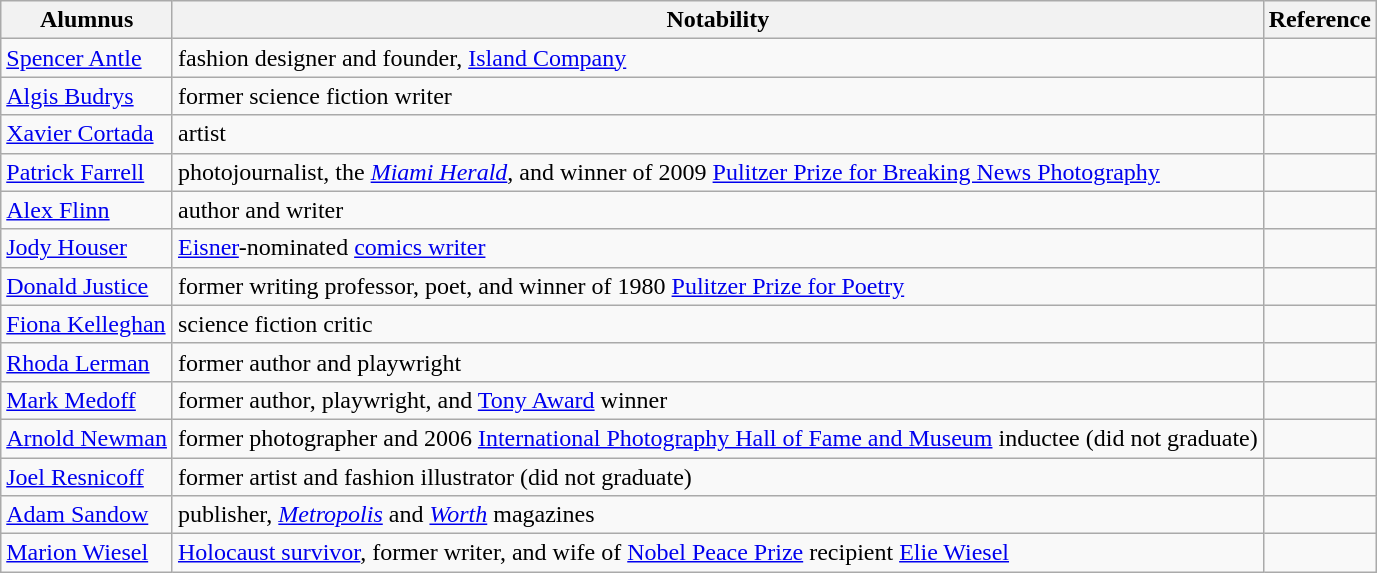<table class="wikitable">
<tr>
<th>Alumnus</th>
<th>Notability</th>
<th>Reference</th>
</tr>
<tr>
<td><a href='#'>Spencer Antle</a></td>
<td>fashion designer and founder, <a href='#'>Island Company</a></td>
<td></td>
</tr>
<tr>
<td><a href='#'>Algis Budrys</a></td>
<td>former science fiction writer</td>
<td></td>
</tr>
<tr>
<td><a href='#'>Xavier Cortada</a></td>
<td>artist</td>
<td></td>
</tr>
<tr>
<td><a href='#'>Patrick Farrell</a></td>
<td>photojournalist, the <em><a href='#'>Miami Herald</a></em>, and winner of 2009 <a href='#'>Pulitzer Prize for Breaking News Photography</a></td>
<td></td>
</tr>
<tr>
<td><a href='#'>Alex Flinn</a></td>
<td>author and writer</td>
<td></td>
</tr>
<tr>
<td><a href='#'>Jody Houser</a></td>
<td><a href='#'>Eisner</a>-nominated <a href='#'>comics writer</a></td>
<td></td>
</tr>
<tr>
<td><a href='#'>Donald Justice</a></td>
<td>former writing professor, poet, and winner of 1980 <a href='#'>Pulitzer Prize for Poetry</a></td>
<td></td>
</tr>
<tr>
<td><a href='#'>Fiona Kelleghan</a></td>
<td>science fiction critic</td>
<td></td>
</tr>
<tr>
<td><a href='#'>Rhoda Lerman</a></td>
<td>former author and playwright</td>
<td></td>
</tr>
<tr>
<td><a href='#'>Mark Medoff</a></td>
<td>former author, playwright, and <a href='#'>Tony Award</a> winner</td>
<td></td>
</tr>
<tr>
<td><a href='#'>Arnold Newman</a></td>
<td>former photographer and 2006 <a href='#'>International Photography Hall of Fame and Museum</a> inductee (did not graduate)</td>
<td></td>
</tr>
<tr>
<td><a href='#'>Joel Resnicoff</a></td>
<td>former artist and fashion illustrator (did not graduate)</td>
<td></td>
</tr>
<tr>
<td><a href='#'>Adam Sandow</a></td>
<td>publisher, <em><a href='#'>Metropolis</a></em> and <em><a href='#'>Worth</a></em> magazines</td>
<td></td>
</tr>
<tr>
<td><a href='#'>Marion Wiesel</a></td>
<td><a href='#'>Holocaust survivor</a>, former writer, and wife of <a href='#'>Nobel Peace Prize</a> recipient <a href='#'>Elie Wiesel</a></td>
<td></td>
</tr>
</table>
